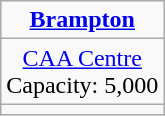<table class="wikitable" style="text-align:center;">
<tr>
<td><strong><a href='#'>Brampton</a></strong></td>
</tr>
<tr>
<td><a href='#'>CAA Centre</a><br>Capacity: 5,000</td>
</tr>
<tr>
<td></td>
</tr>
</table>
